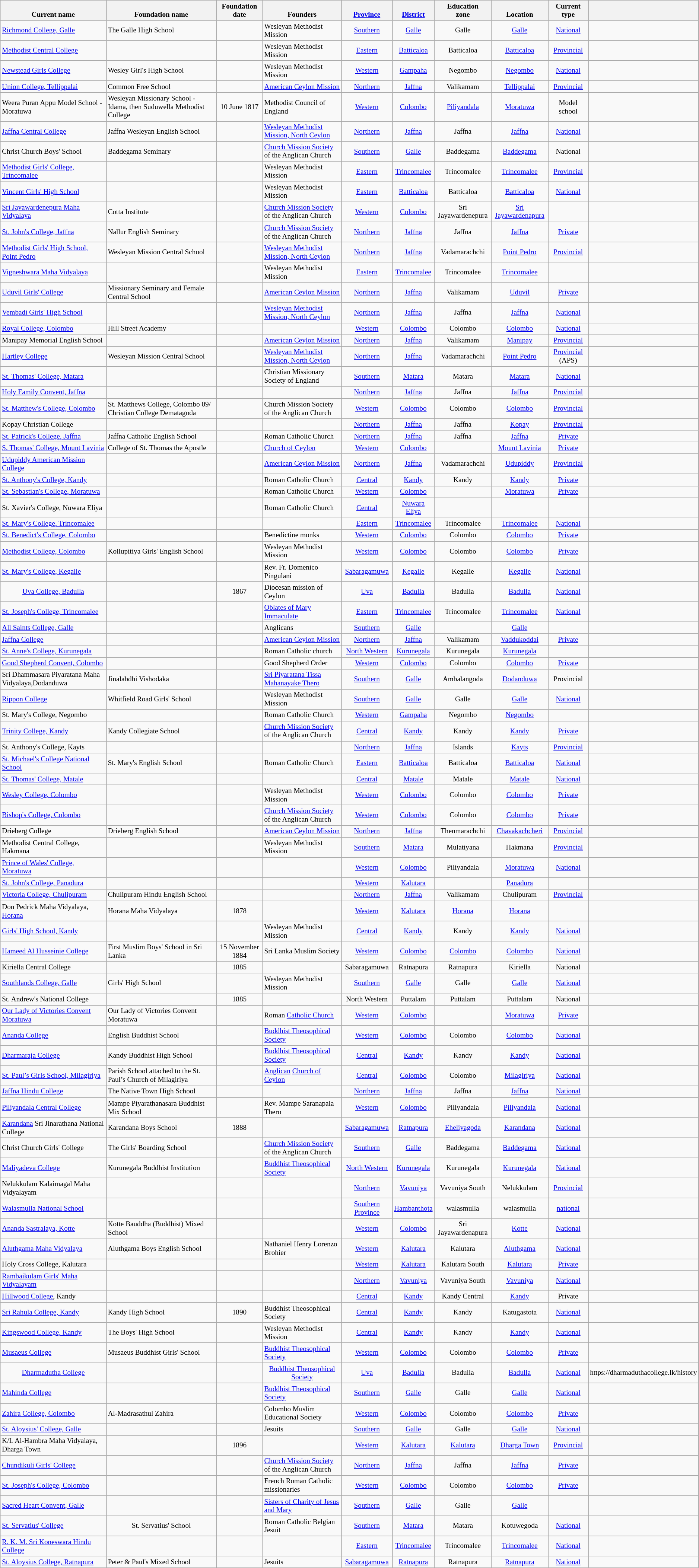<table class="wikitable sortable" style="text-align:center; font-size:80%">
<tr valign=bottom>
<th scope=col>Current name</th>
<th scope=col>Foundation name</th>
<th scope=col>Foundation date</th>
<th scope=col>Founders</th>
<th scope=col><a href='#'>Province</a></th>
<th scope=col><a href='#'>District</a></th>
<th scope=col>Education<br>zone</th>
<th scope=col>Location</th>
<th scope=col>Current<br>type</th>
<th scope=col width=25px class=unsortable></th>
</tr>
<tr>
<td align=left><a href='#'>Richmond College, Galle</a></td>
<td align=left>The Galle High School</td>
<td></td>
<td align=left>Wesleyan Methodist Mission</td>
<td><a href='#'>Southern</a></td>
<td><a href='#'>Galle</a></td>
<td>Galle</td>
<td><a href='#'>Galle</a></td>
<td><a href='#'>National</a></td>
<td></td>
</tr>
<tr>
<td align=left><a href='#'>Methodist Central College</a></td>
<td></td>
<td></td>
<td align="left">Wesleyan Methodist Mission</td>
<td><a href='#'>Eastern</a></td>
<td><a href='#'>Batticaloa</a></td>
<td>Batticaloa</td>
<td><a href='#'>Batticaloa</a></td>
<td><a href='#'>Provincial</a></td>
<td></td>
</tr>
<tr>
<td align=left><a href='#'>Newstead Girls College</a></td>
<td align=left>Wesley Girl's High School</td>
<td></td>
<td align=left>Wesleyan Methodist Mission</td>
<td><a href='#'>Western</a></td>
<td><a href='#'>Gampaha</a></td>
<td>Negombo</td>
<td><a href='#'>Negombo</a></td>
<td><a href='#'>National</a></td>
<td></td>
</tr>
<tr>
<td align=left><a href='#'>Union College, Tellippalai</a></td>
<td align=left>Common Free School</td>
<td></td>
<td align=left><a href='#'>American Ceylon Mission</a></td>
<td><a href='#'>Northern</a></td>
<td><a href='#'>Jaffna</a></td>
<td>Valikamam</td>
<td><a href='#'>Tellippalai</a></td>
<td><a href='#'>Provincial</a></td>
<td></td>
</tr>
<tr>
<td align=left>Weera Puran Appu Model School - Moratuwa</td>
<td align=left>Wesleyan Missionary School - Idama, then Suduwella Methodist College</td>
<td>10 June 1817</td>
<td align=left>Methodist Council of England</td>
<td><a href='#'>Western</a></td>
<td><a href='#'>Colombo</a></td>
<td><a href='#'>Piliyandala</a></td>
<td><a href='#'>Moratuwa</a></td>
<td>Model school</td>
<td></td>
</tr>
<tr>
<td align=left><a href='#'>Jaffna Central College</a></td>
<td align=left>Jaffna Wesleyan English School</td>
<td></td>
<td align=left><a href='#'>Wesleyan Methodist Mission, North Ceylon</a></td>
<td><a href='#'>Northern</a></td>
<td><a href='#'>Jaffna</a></td>
<td>Jaffna</td>
<td><a href='#'>Jaffna</a></td>
<td><a href='#'>National</a></td>
<td></td>
</tr>
<tr>
<td align=left>Christ Church Boys' School</td>
<td align=left>Baddegama Seminary</td>
<td></td>
<td align=left><a href='#'>Church Mission Society</a> of the Anglican Church</td>
<td><a href='#'>Southern</a></td>
<td><a href='#'>Galle</a></td>
<td>Baddegama</td>
<td><a href='#'>Baddegama</a></td>
<td>National</td>
<td></td>
</tr>
<tr>
<td align=left><a href='#'>Methodist Girls' College, Trincomalee</a></td>
<td></td>
<td></td>
<td align=left>Wesleyan Methodist Mission</td>
<td><a href='#'>Eastern</a></td>
<td><a href='#'>Trincomalee</a></td>
<td>Trincomalee</td>
<td><a href='#'>Trincomalee</a></td>
<td><a href='#'>Provincial</a></td>
<td></td>
</tr>
<tr>
<td align=left><a href='#'>Vincent Girls' High School</a></td>
<td></td>
<td></td>
<td align=left>Wesleyan Methodist Mission</td>
<td><a href='#'>Eastern</a></td>
<td><a href='#'>Batticaloa</a></td>
<td>Batticaloa</td>
<td><a href='#'>Batticaloa</a></td>
<td><a href='#'>National</a></td>
<td></td>
</tr>
<tr>
<td align=left><a href='#'>Sri Jayawardenepura Maha Vidyalaya</a></td>
<td align=left>Cotta Institute</td>
<td></td>
<td align=left><a href='#'>Church Mission Society</a> of the Anglican Church</td>
<td><a href='#'>Western</a></td>
<td><a href='#'>Colombo</a></td>
<td>Sri Jayawardenepura</td>
<td><a href='#'>Sri Jayawardenapura</a></td>
<td></td>
<td></td>
</tr>
<tr>
<td align=left><a href='#'>St. John's College, Jaffna</a></td>
<td align=left>Nallur English Seminary</td>
<td></td>
<td align=left><a href='#'>Church Mission Society</a> of the Anglican Church</td>
<td><a href='#'>Northern</a></td>
<td><a href='#'>Jaffna</a></td>
<td>Jaffna</td>
<td><a href='#'>Jaffna</a></td>
<td><a href='#'>Private</a></td>
<td></td>
</tr>
<tr>
<td align=left><a href='#'>Methodist Girls' High School, Point Pedro</a></td>
<td align=left>Wesleyan Mission Central School</td>
<td></td>
<td align=left><a href='#'>Wesleyan Methodist Mission, North Ceylon</a></td>
<td><a href='#'>Northern</a></td>
<td><a href='#'>Jaffna</a></td>
<td>Vadamarachchi</td>
<td><a href='#'>Point Pedro</a></td>
<td><a href='#'>Provincial</a></td>
<td></td>
</tr>
<tr>
<td align=left><a href='#'>Vigneshwara Maha Vidyalaya</a></td>
<td></td>
<td></td>
<td align=left>Wesleyan Methodist Mission</td>
<td><a href='#'>Eastern</a></td>
<td><a href='#'>Trincomalee</a></td>
<td>Trincomalee</td>
<td><a href='#'>Trincomalee</a></td>
<td></td>
<td></td>
</tr>
<tr>
<td align=left><a href='#'>Uduvil Girls' College</a></td>
<td align=left>Missionary Seminary and Female Central School</td>
<td></td>
<td align=left><a href='#'>American Ceylon Mission</a></td>
<td><a href='#'>Northern</a></td>
<td><a href='#'>Jaffna</a></td>
<td>Valikamam</td>
<td><a href='#'>Uduvil</a></td>
<td><a href='#'>Private</a></td>
<td></td>
</tr>
<tr>
<td align=left><a href='#'>Vembadi Girls' High School</a></td>
<td></td>
<td></td>
<td align=left><a href='#'>Wesleyan Methodist Mission, North Ceylon</a></td>
<td><a href='#'>Northern</a></td>
<td><a href='#'>Jaffna</a></td>
<td>Jaffna</td>
<td><a href='#'>Jaffna</a></td>
<td><a href='#'>National</a></td>
<td></td>
</tr>
<tr>
<td align=left><a href='#'>Royal College, Colombo</a></td>
<td align=left>Hill Street Academy</td>
<td></td>
<td></td>
<td><a href='#'>Western</a></td>
<td><a href='#'>Colombo</a></td>
<td>Colombo</td>
<td><a href='#'>Colombo</a></td>
<td><a href='#'>National</a></td>
<td></td>
</tr>
<tr>
<td align=left>Manipay Memorial English School</td>
<td></td>
<td></td>
<td align=left><a href='#'>American Ceylon Mission</a></td>
<td><a href='#'>Northern</a></td>
<td><a href='#'>Jaffna</a></td>
<td>Valikamam</td>
<td><a href='#'>Manipay</a></td>
<td><a href='#'>Provincial</a></td>
<td></td>
</tr>
<tr>
<td align=left><a href='#'>Hartley College</a></td>
<td align=left>Wesleyan Mission Central School</td>
<td></td>
<td align=left><a href='#'>Wesleyan Methodist Mission, North Ceylon</a></td>
<td><a href='#'>Northern</a></td>
<td><a href='#'>Jaffna</a></td>
<td>Vadamarachchi</td>
<td><a href='#'>Point Pedro</a></td>
<td><a href='#'>Provincial</a> (APS)</td>
<td></td>
</tr>
<tr>
<td align=left><a href='#'>St. Thomas' College, Matara</a></td>
<td></td>
<td></td>
<td align=left>Christian Missionary Society of England</td>
<td><a href='#'>Southern</a></td>
<td><a href='#'>Matara</a></td>
<td>Matara</td>
<td><a href='#'>Matara</a></td>
<td><a href='#'>National</a></td>
<td></td>
</tr>
<tr>
<td align=left><a href='#'>Holy Family Convent, Jaffna</a></td>
<td></td>
<td></td>
<td></td>
<td><a href='#'>Northern</a></td>
<td><a href='#'>Jaffna</a></td>
<td>Jaffna</td>
<td><a href='#'>Jaffna</a></td>
<td><a href='#'>Provincial</a></td>
<td></td>
</tr>
<tr>
<td align=left><a href='#'>St. Matthew's College, Colombo</a></td>
<td align="left">St. Matthews College, Colombo 09/ Christian College Dematagoda</td>
<td></td>
<td align=left>Church Mission Society of the Anglican Church</td>
<td><a href='#'>Western</a></td>
<td><a href='#'>Colombo</a></td>
<td>Colombo</td>
<td><a href='#'>Colombo</a></td>
<td><a href='#'>Provincial</a></td>
<td></td>
</tr>
<tr>
<td align=left>Kopay Christian College</td>
<td></td>
<td></td>
<td></td>
<td><a href='#'>Northern</a></td>
<td><a href='#'>Jaffna</a></td>
<td>Jaffna</td>
<td><a href='#'>Kopay</a></td>
<td><a href='#'>Provincial</a></td>
<td></td>
</tr>
<tr>
<td align=left><a href='#'>St. Patrick's College, Jaffna</a></td>
<td align=left>Jaffna Catholic English School</td>
<td></td>
<td align=left>Roman Catholic Church</td>
<td><a href='#'>Northern</a></td>
<td><a href='#'>Jaffna</a></td>
<td>Jaffna</td>
<td><a href='#'>Jaffna</a></td>
<td><a href='#'>Private</a></td>
<td></td>
</tr>
<tr>
<td align=left><a href='#'>S. Thomas' College, Mount Lavinia</a></td>
<td align=left>College of St. Thomas the Apostle</td>
<td></td>
<td align=left><a href='#'>Church of Ceylon</a></td>
<td><a href='#'>Western</a></td>
<td><a href='#'>Colombo</a></td>
<td></td>
<td><a href='#'>Mount Lavinia</a></td>
<td><a href='#'>Private</a></td>
<td></td>
</tr>
<tr>
<td align=left><a href='#'>Udupiddy American Mission College</a></td>
<td></td>
<td></td>
<td align=left><a href='#'>American Ceylon Mission</a></td>
<td><a href='#'>Northern</a></td>
<td><a href='#'>Jaffna</a></td>
<td>Vadamarachchi</td>
<td><a href='#'>Udupiddy</a></td>
<td><a href='#'>Provincial</a></td>
<td></td>
</tr>
<tr>
<td align=left><a href='#'>St. Anthony's College, Kandy</a></td>
<td></td>
<td></td>
<td align=left>Roman Catholic Church</td>
<td><a href='#'>Central</a></td>
<td><a href='#'>Kandy</a></td>
<td>Kandy</td>
<td><a href='#'>Kandy</a></td>
<td><a href='#'>Private</a></td>
<td></td>
</tr>
<tr>
<td align=left><a href='#'>St. Sebastian's College, Moratuwa</a></td>
<td></td>
<td></td>
<td align=left>Roman Catholic Church</td>
<td><a href='#'>Western</a></td>
<td><a href='#'>Colombo</a></td>
<td></td>
<td><a href='#'>Moratuwa</a></td>
<td><a href='#'>Private</a></td>
<td></td>
</tr>
<tr>
<td align=left>St. Xavier's College, Nuwara Eliya</td>
<td></td>
<td></td>
<td align=left>Roman Catholic Church</td>
<td><a href='#'>Central</a></td>
<td><a href='#'>Nuwara Eliya</a></td>
<td></td>
<td></td>
<td></td>
<td></td>
</tr>
<tr>
<td align=left><a href='#'>St. Mary's College, Trincomalee</a></td>
<td></td>
<td></td>
<td></td>
<td><a href='#'>Eastern</a></td>
<td><a href='#'>Trincomalee</a></td>
<td>Trincomalee</td>
<td><a href='#'>Trincomalee</a></td>
<td><a href='#'>National</a></td>
<td></td>
</tr>
<tr>
<td align=left><a href='#'>St. Benedict's College, Colombo</a></td>
<td></td>
<td></td>
<td align=left>Benedictine monks</td>
<td><a href='#'>Western</a></td>
<td><a href='#'>Colombo</a></td>
<td>Colombo</td>
<td><a href='#'>Colombo</a></td>
<td><a href='#'>Private</a></td>
<td></td>
</tr>
<tr>
<td align=left><a href='#'>Methodist College, Colombo</a></td>
<td align=left>Kollupitiya Girls' English School</td>
<td></td>
<td align=left>Wesleyan Methodist Mission</td>
<td><a href='#'>Western</a></td>
<td><a href='#'>Colombo</a></td>
<td>Colombo</td>
<td><a href='#'>Colombo</a></td>
<td><a href='#'>Private</a></td>
<td></td>
</tr>
<tr>
<td align="left"><a href='#'>St. Mary's College, Kegalle</a></td>
<td></td>
<td></td>
<td align="left">Rev. Fr. Domenico Pingulani</td>
<td><a href='#'>Sabaragamuwa</a></td>
<td><a href='#'>Kegalle</a></td>
<td>Kegalle</td>
<td><a href='#'>Kegalle</a></td>
<td><a href='#'>National</a></td>
<td></td>
</tr>
<tr>
<td><a href='#'>Uva College, Badulla</a></td>
<td></td>
<td>1867</td>
<td align=left>Diocesan mission of Ceylon</td>
<td><a href='#'>Uva</a></td>
<td><a href='#'>Badulla</a></td>
<td>Badulla</td>
<td><a href='#'>Badulla</a></td>
<td><a href='#'>National</a></td>
<td></td>
</tr>
<tr>
<td align=left><a href='#'>St. Joseph's College, Trincomalee</a></td>
<td></td>
<td></td>
<td align=left><a href='#'>Oblates of Mary Immaculate</a></td>
<td><a href='#'>Eastern</a></td>
<td><a href='#'>Trincomalee</a></td>
<td>Trincomalee</td>
<td><a href='#'>Trincomalee</a></td>
<td><a href='#'>National</a></td>
<td></td>
</tr>
<tr>
<td align=left><a href='#'>All Saints College, Galle</a></td>
<td></td>
<td></td>
<td align=left>Anglicans</td>
<td><a href='#'>Southern</a></td>
<td><a href='#'>Galle</a></td>
<td></td>
<td><a href='#'>Galle</a></td>
<td></td>
<td></td>
</tr>
<tr>
<td align=left><a href='#'>Jaffna College</a></td>
<td></td>
<td></td>
<td align="left"><a href='#'>American Ceylon Mission</a></td>
<td><a href='#'>Northern</a></td>
<td><a href='#'>Jaffna</a></td>
<td>Valikamam</td>
<td><a href='#'>Vaddukoddai</a></td>
<td><a href='#'>Private</a></td>
<td></td>
</tr>
<tr>
<td align=left><a href='#'>St. Anne's College, Kurunegala</a></td>
<td></td>
<td></td>
<td align=left>Roman Catholic church</td>
<td><a href='#'>North Western</a></td>
<td><a href='#'>Kurunegala</a></td>
<td>Kurunegala</td>
<td><a href='#'>Kurunegala</a></td>
<td></td>
<td></td>
</tr>
<tr>
</tr>
<tr>
<td align=left><a href='#'>Good Shepherd Convent, Colombo</a></td>
<td></td>
<td></td>
<td align=left>Good Shepherd Order</td>
<td><a href='#'>Western</a></td>
<td><a href='#'>Colombo</a></td>
<td>Colombo</td>
<td><a href='#'>Colombo</a></td>
<td><a href='#'>Private</a></td>
<td></td>
</tr>
<tr>
<td align=left>Sri Dhammasara Piyaratana Maha Vidyalaya,Dodanduwa</td>
<td align=left>Jinalabdhi Vishodaka</td>
<td></td>
<td align=left><a href='#'>Sri Piyaratana Tissa Mahanayake Thero</a></td>
<td><a href='#'>Southern</a></td>
<td><a href='#'>Galle</a></td>
<td>Ambalangoda</td>
<td><a href='#'>Dodanduwa</a></td>
<td>Provincial</td>
<td></td>
</tr>
<tr>
<td align=left><a href='#'>Rippon College</a></td>
<td align=left>Whitfield Road Girls' School</td>
<td></td>
<td align=left>Wesleyan Methodist Mission</td>
<td><a href='#'>Southern</a></td>
<td><a href='#'>Galle</a></td>
<td>Galle</td>
<td><a href='#'>Galle</a></td>
<td><a href='#'>National</a></td>
<td></td>
</tr>
<tr>
<td align=left>St. Mary's College, Negombo</td>
<td></td>
<td></td>
<td align=left>Roman Catholic Church</td>
<td><a href='#'>Western</a></td>
<td><a href='#'>Gampaha</a></td>
<td>Negombo</td>
<td><a href='#'>Negombo</a></td>
<td></td>
<td></td>
</tr>
<tr>
<td align=left><a href='#'>Trinity College, Kandy</a></td>
<td align=left>Kandy Collegiate School</td>
<td></td>
<td align=left><a href='#'>Church Mission Society</a> of the Anglican Church</td>
<td><a href='#'>Central</a></td>
<td><a href='#'>Kandy</a></td>
<td>Kandy</td>
<td><a href='#'>Kandy</a></td>
<td><a href='#'>Private</a></td>
<td></td>
</tr>
<tr>
<td align=left>St. Anthony's College, Kayts</td>
<td></td>
<td></td>
<td></td>
<td><a href='#'>Northern</a></td>
<td><a href='#'>Jaffna</a></td>
<td>Islands</td>
<td><a href='#'>Kayts</a></td>
<td><a href='#'>Provincial</a></td>
<td></td>
</tr>
<tr>
<td align=left><a href='#'>St. Michael's College National School</a></td>
<td align=left>St. Mary's English School</td>
<td></td>
<td align=left>Roman Catholic Church</td>
<td><a href='#'>Eastern</a></td>
<td><a href='#'>Batticaloa</a></td>
<td>Batticaloa</td>
<td><a href='#'>Batticaloa</a></td>
<td><a href='#'>National</a></td>
<td></td>
</tr>
<tr>
<td align=left><a href='#'>St. Thomas' College, Matale</a></td>
<td></td>
<td></td>
<td></td>
<td><a href='#'>Central</a></td>
<td><a href='#'>Matale</a></td>
<td>Matale</td>
<td><a href='#'>Matale</a></td>
<td><a href='#'>National</a></td>
<td></td>
</tr>
<tr>
<td align=left><a href='#'>Wesley College, Colombo</a></td>
<td></td>
<td></td>
<td align=left>Wesleyan Methodist Mission</td>
<td><a href='#'>Western</a></td>
<td><a href='#'>Colombo</a></td>
<td>Colombo</td>
<td><a href='#'>Colombo</a></td>
<td><a href='#'>Private</a></td>
<td></td>
</tr>
<tr>
<td align=left><a href='#'>Bishop's College, Colombo</a></td>
<td></td>
<td></td>
<td align=left><a href='#'>Church Mission Society</a> of the Anglican Church</td>
<td><a href='#'>Western</a></td>
<td><a href='#'>Colombo</a></td>
<td>Colombo</td>
<td><a href='#'>Colombo</a></td>
<td><a href='#'>Private</a></td>
<td></td>
</tr>
<tr>
<td align=left>Drieberg College</td>
<td align=left>Drieberg English School</td>
<td></td>
<td align=left><a href='#'>American Ceylon Mission</a></td>
<td><a href='#'>Northern</a></td>
<td><a href='#'>Jaffna</a></td>
<td>Thenmarachchi</td>
<td><a href='#'>Chavakachcheri</a></td>
<td><a href='#'>Provincial</a></td>
<td></td>
</tr>
<tr>
<td align=left>Methodist Central College, Hakmana</td>
<td></td>
<td></td>
<td align=left>Wesleyan Methodist Mission</td>
<td><a href='#'>Southern</a></td>
<td><a href='#'>Matara</a></td>
<td>Mulatiyana</td>
<td>Hakmana</td>
<td><a href='#'>Provincial</a></td>
<td></td>
</tr>
<tr>
<td align=left><a href='#'>Prince of Wales' College, Moratuwa</a></td>
<td></td>
<td></td>
<td></td>
<td><a href='#'>Western</a></td>
<td><a href='#'>Colombo</a></td>
<td>Piliyandala</td>
<td><a href='#'>Moratuwa</a></td>
<td><a href='#'>National</a></td>
<td></td>
</tr>
<tr>
<td align=left><a href='#'>St. John's College, Panadura</a></td>
<td></td>
<td></td>
<td></td>
<td><a href='#'>Western</a></td>
<td><a href='#'>Kalutara</a></td>
<td></td>
<td><a href='#'>Panadura</a></td>
<td></td>
<td></td>
</tr>
<tr>
<td align=left><a href='#'>Victoria College, Chulipuram</a></td>
<td align=left>Chulipuram Hindu English School</td>
<td></td>
<td></td>
<td><a href='#'>Northern</a></td>
<td><a href='#'>Jaffna</a></td>
<td>Valikamam</td>
<td>Chulipuram</td>
<td><a href='#'>Provincial</a></td>
<td></td>
</tr>
<tr>
<td align=left>Don Pedrick Maha Vidyalaya, <a href='#'>Horana</a></td>
<td align=left>Horana Maha Vidyalaya</td>
<td>1878</td>
<td></td>
<td><a href='#'>Western</a></td>
<td><a href='#'>Kalutara</a></td>
<td><a href='#'>Horana</a></td>
<td><a href='#'>Horana</a></td>
<td></td>
<td></td>
</tr>
<tr>
<td align=left><a href='#'>Girls' High School, Kandy</a></td>
<td></td>
<td></td>
<td align=left>Wesleyan Methodist Mission</td>
<td><a href='#'>Central</a></td>
<td><a href='#'>Kandy</a></td>
<td>Kandy</td>
<td><a href='#'>Kandy</a></td>
<td><a href='#'>National</a></td>
<td></td>
</tr>
<tr>
<td align=left><a href='#'>Hameed Al Husseinie College</a></td>
<td align=left>First Muslim Boys' School in Sri Lanka</td>
<td>15 November 1884</td>
<td align=left>Sri Lanka Muslim Society</td>
<td><a href='#'>Western</a></td>
<td><a href='#'>Colombo</a></td>
<td><a href='#'>Colombo</a></td>
<td><a href='#'>Colombo</a></td>
<td><a href='#'>National</a></td>
<td></td>
</tr>
<tr>
<td align=left>Kiriella Central College</td>
<td></td>
<td>1885</td>
<td></td>
<td>Sabaragamuwa</td>
<td>Ratnapura</td>
<td>Ratnapura</td>
<td>Kiriella</td>
<td>National</td>
<td></td>
</tr>
<tr>
<td align=left><a href='#'>Southlands College, Galle</a></td>
<td align=left>Girls' High School</td>
<td></td>
<td align=left>Wesleyan Methodist Mission</td>
<td><a href='#'>Southern</a></td>
<td><a href='#'>Galle</a></td>
<td>Galle</td>
<td><a href='#'>Galle</a></td>
<td><a href='#'>National</a></td>
<td></td>
</tr>
<tr>
<td align=left>St. Andrew's National College</td>
<td></td>
<td>1885</td>
<td></td>
<td>North Western</td>
<td>Puttalam</td>
<td>Puttalam</td>
<td>Puttalam</td>
<td>National</td>
<td></td>
</tr>
<tr>
<td align=left><a href='#'>Our Lady of Victories Convent Moratuwa</a></td>
<td align=left>Our Lady of Victories Convent Moratuwa</td>
<td></td>
<td align=left>Roman <a href='#'>Catholic Church</a></td>
<td><a href='#'>Western</a></td>
<td><a href='#'>Colombo</a></td>
<td></td>
<td><a href='#'>Moratuwa</a></td>
<td><a href='#'>Private</a></td>
</tr>
<tr>
<td align=left><a href='#'>Ananda College</a></td>
<td align=left>English Buddhist School</td>
<td></td>
<td align=left><a href='#'>Buddhist Theosophical Society</a></td>
<td><a href='#'>Western</a></td>
<td><a href='#'>Colombo</a></td>
<td>Colombo</td>
<td><a href='#'>Colombo</a></td>
<td><a href='#'>National</a></td>
<td></td>
</tr>
<tr>
<td align=left><a href='#'>Dharmaraja College</a></td>
<td align=left>Kandy Buddhist High School</td>
<td></td>
<td align=left><a href='#'>Buddhist Theosophical Society</a></td>
<td><a href='#'>Central</a></td>
<td><a href='#'>Kandy</a></td>
<td>Kandy</td>
<td><a href='#'>Kandy</a></td>
<td><a href='#'>National</a></td>
<td></td>
</tr>
<tr>
<td align=left><a href='#'>St. Paul’s Girls School, Milagiriya</a></td>
<td align=left>Parish School attached to the St. Paul’s Church of Milagiriya</td>
<td></td>
<td align=left><a href='#'>Anglican</a> <a href='#'>Church of Ceylon</a></td>
<td><a href='#'>Central</a></td>
<td><a href='#'>Colombo</a></td>
<td>Colombo</td>
<td><a href='#'>Milagiriya</a></td>
<td><a href='#'>National</a></td>
</tr>
<tr>
<td align=left><a href='#'>Jaffna Hindu College</a></td>
<td align=left>The Native Town High School</td>
<td></td>
<td></td>
<td><a href='#'>Northern</a></td>
<td><a href='#'>Jaffna</a></td>
<td>Jaffna</td>
<td><a href='#'>Jaffna</a></td>
<td><a href='#'>National</a></td>
<td></td>
</tr>
<tr>
<td align=left><a href='#'>Piliyandala Central College</a></td>
<td align=left>Mampe Piyarathanasara Buddhist Mix School</td>
<td></td>
<td align=left>Rev. Mampe Saranapala Thero</td>
<td><a href='#'>Western</a></td>
<td><a href='#'>Colombo</a></td>
<td>Piliyandala</td>
<td><a href='#'>Piliyandala</a></td>
<td><a href='#'>National</a></td>
<td></td>
</tr>
<tr>
<td align=left><a href='#'>Karandana</a> Sri Jinarathana National<br>College</td>
<td align=left>Karandana Boys School</td>
<td>1888</td>
<td></td>
<td><a href='#'>Sabaragamuwa</a></td>
<td><a href='#'>Ratnapura</a></td>
<td><a href='#'>Eheliyagoda</a></td>
<td><a href='#'>Karandana</a></td>
<td><a href='#'>National</a></td>
<td></td>
</tr>
<tr>
<td align=left>Christ Church Girls' College</td>
<td align=left>The Girls' Boarding School</td>
<td></td>
<td align=left><a href='#'>Church Mission Society</a> of the Anglican Church</td>
<td><a href='#'>Southern</a></td>
<td><a href='#'>Galle</a></td>
<td>Baddegama</td>
<td><a href='#'>Baddegama</a></td>
<td><a href='#'>National</a></td>
<td></td>
</tr>
<tr>
<td align=left><a href='#'>Maliyadeva College</a></td>
<td align=left>Kurunegala Buddhist Institution</td>
<td></td>
<td align=left><a href='#'>Buddhist Theosophical Society</a></td>
<td><a href='#'>North Western</a></td>
<td><a href='#'>Kurunegala</a></td>
<td>Kurunegala</td>
<td><a href='#'>Kurunegala</a></td>
<td><a href='#'>National</a></td>
<td></td>
</tr>
<tr>
<td align=left>Nelukkulam Kalaimagal Maha Vidyalayam</td>
<td></td>
<td></td>
<td></td>
<td><a href='#'>Northern</a></td>
<td><a href='#'>Vavuniya</a></td>
<td>Vavuniya South</td>
<td>Nelukkulam</td>
<td><a href='#'>Provincial</a></td>
<td></td>
</tr>
<tr>
<td align=left><a href='#'>Walasmulla National School</a></td>
<td></td>
<td></td>
<td></td>
<td><a href='#'>Southern Province</a></td>
<td><a href='#'>Hambanthota</a></td>
<td>walasmulla</td>
<td>walasmulla</td>
<td><a href='#'>national</a></td>
<td></td>
</tr>
<tr>
<td align=left><a href='#'>Ananda Sastralaya, Kotte</a></td>
<td align=left>Kotte Bauddha (Buddhist) Mixed School</td>
<td></td>
<td></td>
<td><a href='#'>Western</a></td>
<td><a href='#'>Colombo</a></td>
<td>Sri Jayawardenapura</td>
<td><a href='#'>Kotte</a></td>
<td><a href='#'>National</a></td>
<td></td>
</tr>
<tr>
<td align=left><a href='#'>Aluthgama Maha Vidyalaya</a></td>
<td align="left">Aluthgama Boys English School</td>
<td></td>
<td align=left>Nathaniel Henry Lorenzo Brohier</td>
<td><a href='#'>Western</a></td>
<td><a href='#'>Kalutara</a></td>
<td>Kalutara</td>
<td><a href='#'>Aluthgama</a></td>
<td><a href='#'>National</a></td>
<td></td>
</tr>
<tr>
<td align=left>Holy Cross College, Kalutara</td>
<td></td>
<td></td>
<td></td>
<td><a href='#'>Western</a></td>
<td><a href='#'>Kalutara</a></td>
<td>Kalutara South</td>
<td><a href='#'>Kalutara</a></td>
<td><a href='#'>Private</a></td>
<td></td>
</tr>
<tr>
<td align=left><a href='#'>Rambaikulam Girls' Maha Vidyalayam</a></td>
<td></td>
<td></td>
<td></td>
<td><a href='#'>Northern</a></td>
<td><a href='#'>Vavuniya</a></td>
<td>Vavuniya South</td>
<td><a href='#'>Vavuniya</a></td>
<td><a href='#'>National</a></td>
<td></td>
</tr>
<tr>
<td align=left><a href='#'>Hillwood College</a>, Kandy</td>
<td></td>
<td></td>
<td></td>
<td><a href='#'>Central</a></td>
<td><a href='#'>Kandy</a></td>
<td>Kandy Central</td>
<td><a href='#'>Kandy</a></td>
<td>Private</td>
<td></td>
</tr>
<tr>
<td align=left><a href='#'>Sri Rahula College, Kandy</a></td>
<td align=left>Kandy High School</td>
<td>1890</td>
<td align=left>Buddhist Theosophical Society</td>
<td><a href='#'>Central</a></td>
<td><a href='#'>Kandy</a></td>
<td>Kandy</td>
<td>Katugastota</td>
<td><a href='#'>National</a></td>
<td></td>
</tr>
<tr>
<td align=left><a href='#'>Kingswood College, Kandy</a></td>
<td align=left>The Boys' High School</td>
<td></td>
<td align=left>Wesleyan Methodist Mission</td>
<td><a href='#'>Central</a></td>
<td><a href='#'>Kandy</a></td>
<td>Kandy</td>
<td><a href='#'>Kandy</a></td>
<td><a href='#'>National</a></td>
<td></td>
</tr>
<tr>
<td align=left><a href='#'>Musaeus College</a></td>
<td align=left>Musaeus Buddhist Girls' School</td>
<td></td>
<td align=left><a href='#'>Buddhist Theosophical Society</a></td>
<td><a href='#'>Western</a></td>
<td><a href='#'>Colombo</a></td>
<td>Colombo</td>
<td><a href='#'>Colombo</a></td>
<td><a href='#'>Private</a></td>
<td></td>
</tr>
<tr>
<td><a href='#'>Dharmadutha College</a></td>
<td></td>
<td></td>
<td><a href='#'>Buddhist Theosophical Society</a></td>
<td><a href='#'>Uva</a></td>
<td><a href='#'>Badulla</a></td>
<td>Badulla</td>
<td><a href='#'>Badulla</a></td>
<td><a href='#'>National</a></td>
<td>https://dharmaduthacollege.lk/history</td>
</tr>
<tr>
<td align=left><a href='#'>Mahinda College</a></td>
<td></td>
<td></td>
<td align=left><a href='#'>Buddhist Theosophical Society</a></td>
<td><a href='#'>Southern</a></td>
<td><a href='#'>Galle</a></td>
<td>Galle</td>
<td><a href='#'>Galle</a></td>
<td><a href='#'>National</a></td>
<td></td>
</tr>
<tr>
<td align=left><a href='#'>Zahira College, Colombo</a></td>
<td align=left>Al-Madrasathul Zahira</td>
<td></td>
<td align=left>Colombo Muslim Educational Society</td>
<td><a href='#'>Western</a></td>
<td><a href='#'>Colombo</a></td>
<td>Colombo</td>
<td><a href='#'>Colombo</a></td>
<td><a href='#'>Private</a></td>
<td></td>
</tr>
<tr>
<td align=left><a href='#'>St. Aloysius' College, Galle</a></td>
<td></td>
<td></td>
<td align=left>Jesuits</td>
<td><a href='#'>Southern</a></td>
<td><a href='#'>Galle</a></td>
<td>Galle</td>
<td><a href='#'>Galle</a></td>
<td><a href='#'>National</a></td>
<td></td>
</tr>
<tr>
<td align=left>K/L Al-Hambra Maha Vidyalaya, Dharga Town</td>
<td></td>
<td>1896</td>
<td></td>
<td><a href='#'>Western</a></td>
<td><a href='#'>Kalutara</a></td>
<td><a href='#'>Kalutara</a></td>
<td><a href='#'>Dharga Town</a></td>
<td><a href='#'>Provincial</a></td>
<td></td>
</tr>
<tr>
<td align=left><a href='#'>Chundikuli Girls' College</a></td>
<td></td>
<td></td>
<td align=left><a href='#'>Church Mission Society</a> of the Anglican Church</td>
<td><a href='#'>Northern</a></td>
<td><a href='#'>Jaffna</a></td>
<td>Jaffna</td>
<td><a href='#'>Jaffna</a></td>
<td><a href='#'>Private</a></td>
<td></td>
</tr>
<tr>
<td align=left><a href='#'>St. Joseph's College, Colombo</a></td>
<td></td>
<td></td>
<td align=left>French Roman Catholic missionaries</td>
<td><a href='#'>Western</a></td>
<td><a href='#'>Colombo</a></td>
<td>Colombo</td>
<td><a href='#'>Colombo</a></td>
<td><a href='#'>Private</a></td>
<td></td>
</tr>
<tr>
<td align=left><a href='#'>Sacred Heart Convent, Galle</a></td>
<td></td>
<td></td>
<td align=left><a href='#'>Sisters of Charity of Jesus and Mary</a></td>
<td><a href='#'>Southern</a></td>
<td><a href='#'>Galle</a></td>
<td>Galle</td>
<td><a href='#'>Galle</a></td>
<td></td>
<td></td>
</tr>
<tr>
<td align=left><a href='#'>St. Servatius' College</a></td>
<td>St. Servatius' School</td>
<td></td>
<td align=left>Roman Catholic Belgian Jesuit</td>
<td><a href='#'>Southern</a></td>
<td><a href='#'>Matara</a></td>
<td>Matara</td>
<td>Kotuwegoda</td>
<td><a href='#'>National</a></td>
<td></td>
</tr>
<tr>
<td align=left><a href='#'>R. K. M. Sri Koneswara Hindu College</a></td>
<td></td>
<td></td>
<td></td>
<td><a href='#'>Eastern</a></td>
<td><a href='#'>Trincomalee</a></td>
<td>Trincomalee</td>
<td><a href='#'>Trincomalee</a></td>
<td><a href='#'>National</a></td>
<td></td>
</tr>
<tr>
<td align=left><a href='#'>St. Aloysius College, Ratnapura</a></td>
<td align=left>Peter & Paul's Mixed School</td>
<td></td>
<td align=left>Jesuits</td>
<td><a href='#'>Sabaragamuwa</a></td>
<td><a href='#'>Ratnapura</a></td>
<td>Ratnapura</td>
<td><a href='#'>Ratnapura</a></td>
<td><a href='#'>National</a></td>
<td></td>
</tr>
</table>
